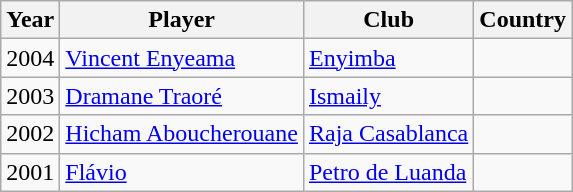<table class="wikitable">
<tr>
<th>Year</th>
<th>Player</th>
<th>Club</th>
<th>Country</th>
</tr>
<tr>
<td>2004</td>
<td><a href='#'>Vincent Enyeama</a></td>
<td> <a href='#'>Enyimba</a></td>
<td></td>
</tr>
<tr>
<td>2003</td>
<td><a href='#'>Dramane Traoré</a></td>
<td> <a href='#'>Ismaily</a></td>
<td></td>
</tr>
<tr>
<td>2002</td>
<td><a href='#'>Hicham Aboucherouane</a></td>
<td> <a href='#'>Raja Casablanca</a></td>
<td></td>
</tr>
<tr>
<td>2001</td>
<td><a href='#'>Flávio</a></td>
<td> <a href='#'>Petro de Luanda</a></td>
<td></td>
</tr>
</table>
